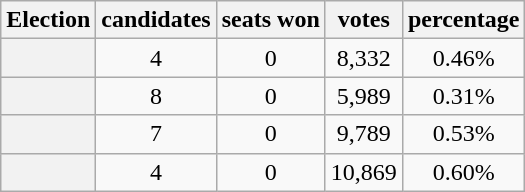<table class=wikitable style=text-align:center>
<tr>
<th>Election</th>
<th>candidates</th>
<th>seats won</th>
<th>votes</th>
<th>percentage</th>
</tr>
<tr>
<th></th>
<td>4</td>
<td>0</td>
<td>8,332</td>
<td>0.46%</td>
</tr>
<tr>
<th></th>
<td>8</td>
<td>0</td>
<td>5,989</td>
<td>0.31%</td>
</tr>
<tr>
<th></th>
<td>7</td>
<td>0</td>
<td>9,789</td>
<td>0.53%</td>
</tr>
<tr>
<th></th>
<td>4</td>
<td>0</td>
<td>10,869</td>
<td>0.60%</td>
</tr>
</table>
